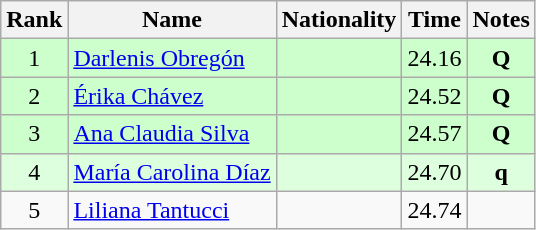<table class="wikitable sortable" style="text-align:center">
<tr>
<th>Rank</th>
<th>Name</th>
<th>Nationality</th>
<th>Time</th>
<th>Notes</th>
</tr>
<tr bgcolor=ccffcc>
<td align=center>1</td>
<td align=left><a href='#'>Darlenis Obregón</a></td>
<td align=left></td>
<td>24.16</td>
<td><strong>Q</strong></td>
</tr>
<tr bgcolor=ccffcc>
<td align=center>2</td>
<td align=left><a href='#'>Érika Chávez</a></td>
<td align=left></td>
<td>24.52</td>
<td><strong>Q</strong></td>
</tr>
<tr bgcolor=ccffcc>
<td align=center>3</td>
<td align=left><a href='#'>Ana Claudia Silva</a></td>
<td align=left></td>
<td>24.57</td>
<td><strong>Q</strong></td>
</tr>
<tr bgcolor=ddffdd>
<td align=center>4</td>
<td align=left><a href='#'>María Carolina Díaz</a></td>
<td align=left></td>
<td>24.70</td>
<td><strong>q</strong></td>
</tr>
<tr>
<td align=center>5</td>
<td align=left><a href='#'>Liliana Tantucci</a></td>
<td align=left></td>
<td>24.74</td>
<td></td>
</tr>
</table>
